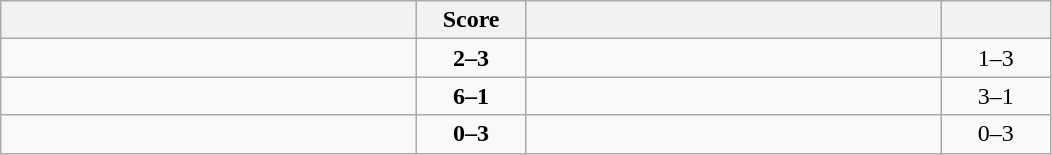<table class="wikitable" style="text-align: center; ">
<tr>
<th align="right" width="270"></th>
<th width="65">Score</th>
<th align="left" width="270"></th>
<th width="65"></th>
</tr>
<tr>
<td align="left"></td>
<td><strong>2–3</strong></td>
<td align="left"><strong></strong></td>
<td>1–3 <strong></strong></td>
</tr>
<tr>
<td align="left"><strong></strong></td>
<td><strong>6–1</strong></td>
<td align="left"></td>
<td>3–1 <strong></strong></td>
</tr>
<tr>
<td align="left"></td>
<td><strong>0–3</strong></td>
<td align="left"><strong></strong></td>
<td>0–3 <strong></strong></td>
</tr>
</table>
